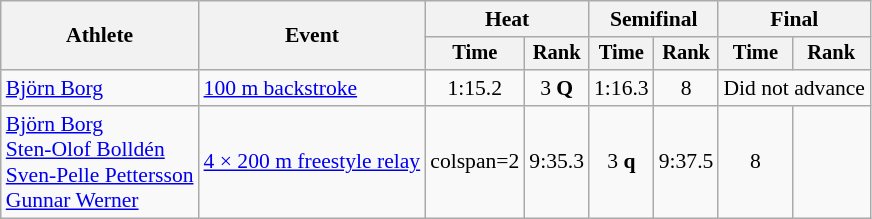<table class=wikitable style="font-size:90%;">
<tr>
<th rowspan=2>Athlete</th>
<th rowspan=2>Event</th>
<th colspan=2>Heat</th>
<th colspan=2>Semifinal</th>
<th colspan=2>Final</th>
</tr>
<tr style="font-size:95%">
<th>Time</th>
<th>Rank</th>
<th>Time</th>
<th>Rank</th>
<th>Time</th>
<th>Rank</th>
</tr>
<tr align=center>
<td align=left><a href='#'>Björn Borg</a></td>
<td align=left><a href='#'>100 m backstroke</a></td>
<td>1:15.2</td>
<td>3 <strong>Q</strong></td>
<td>1:16.3</td>
<td>8</td>
<td colspan=2>Did not advance</td>
</tr>
<tr align=center>
<td align=left><a href='#'>Björn Borg</a><br><a href='#'>Sten-Olof Bolldén</a><br><a href='#'>Sven-Pelle Pettersson</a><br><a href='#'>Gunnar Werner</a></td>
<td align=left><a href='#'>4 × 200 m freestyle relay</a></td>
<td>colspan=2 </td>
<td>9:35.3</td>
<td>3 <strong>q</strong></td>
<td>9:37.5</td>
<td>8</td>
</tr>
</table>
